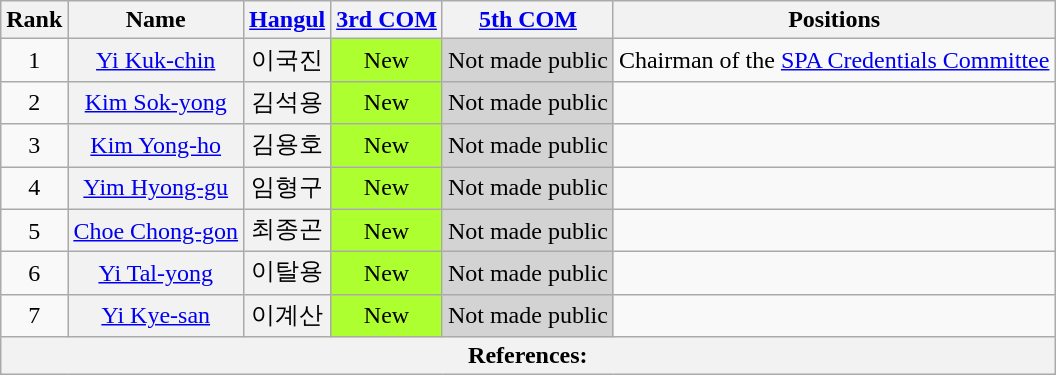<table class="wikitable sortable">
<tr>
<th>Rank</th>
<th>Name</th>
<th class="unsortable"><a href='#'>Hangul</a></th>
<th><a href='#'>3rd COM</a></th>
<th><a href='#'>5th COM</a></th>
<th>Positions</th>
</tr>
<tr>
<td align="center">1</td>
<th align="center" scope="row" style="font-weight:normal;"><a href='#'>Yi Kuk-chin</a></th>
<th align="center" scope="row" style="font-weight:normal;">이국진</th>
<td align="center" style="background: GreenYellow">New</td>
<td data-sort-value="1" align="center" style="background: LightGray">Not made public</td>
<td>Chairman of the <a href='#'>SPA Credentials Committee</a></td>
</tr>
<tr>
<td align="center">2</td>
<th align="center" scope="row" style="font-weight:normal;"><a href='#'>Kim Sok-yong</a></th>
<th align="center" scope="row" style="font-weight:normal;">김석용</th>
<td align="center" style="background: GreenYellow">New</td>
<td data-sort-value="1" align="center" style="background: LightGray">Not made public</td>
<td></td>
</tr>
<tr>
<td align="center">3</td>
<th align="center" scope="row" style="font-weight:normal;"><a href='#'>Kim Yong-ho</a></th>
<th align="center" scope="row" style="font-weight:normal;">김용호</th>
<td align="center" style="background: GreenYellow">New</td>
<td data-sort-value="1" align="center" style="background: LightGray">Not made public</td>
<td></td>
</tr>
<tr>
<td align="center">4</td>
<th align="center" scope="row" style="font-weight:normal;"><a href='#'>Yim Hyong-gu</a></th>
<th align="center" scope="row" style="font-weight:normal;">임형구</th>
<td align="center" style="background: GreenYellow">New</td>
<td data-sort-value="1" align="center" style="background: LightGray">Not made public</td>
<td></td>
</tr>
<tr>
<td align="center">5</td>
<th align="center" scope="row" style="font-weight:normal;"><a href='#'>Choe Chong-gon</a></th>
<th align="center" scope="row" style="font-weight:normal;">최종곤</th>
<td align="center" style="background: GreenYellow">New</td>
<td data-sort-value="1" align="center" style="background: LightGray">Not made public</td>
<td></td>
</tr>
<tr>
<td align="center">6</td>
<th align="center" scope="row" style="font-weight:normal;"><a href='#'>Yi Tal-yong</a></th>
<th align="center" scope="row" style="font-weight:normal;">이탈용</th>
<td align="center" style="background: GreenYellow">New</td>
<td data-sort-value="1" align="center" style="background: LightGray">Not made public</td>
<td></td>
</tr>
<tr>
<td align="center">7</td>
<th align="center" scope="row" style="font-weight:normal;"><a href='#'>Yi Kye-san</a></th>
<th align="center" scope="row" style="font-weight:normal;">이계산</th>
<td align="center" style="background: GreenYellow">New</td>
<td data-sort-value="1" align="center" style="background: LightGray">Not made public</td>
<td></td>
</tr>
<tr>
<th colspan="6" unsortable><strong>References:</strong><br></th>
</tr>
</table>
